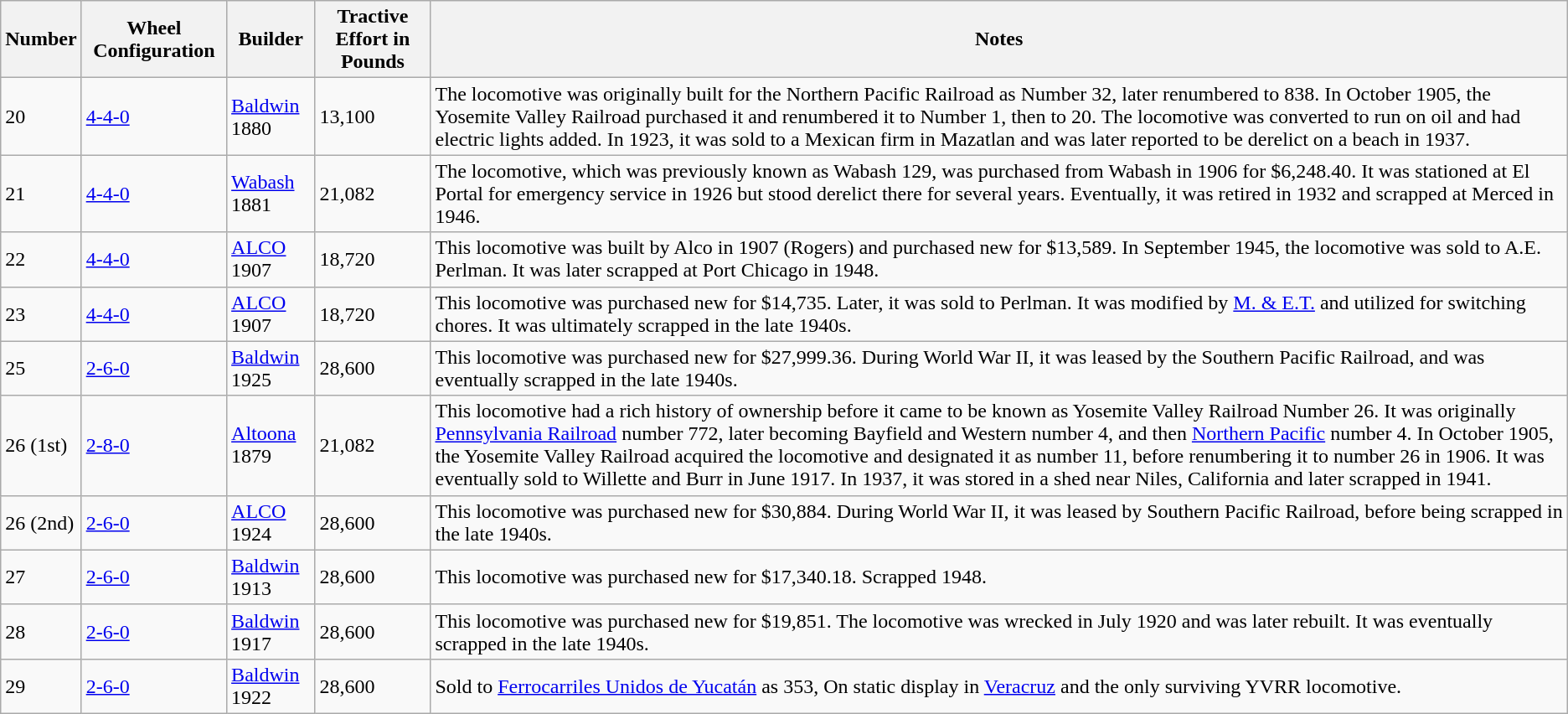<table class="wikitable">
<tr>
<th>Number</th>
<th>Wheel Configuration</th>
<th>Builder</th>
<th>Tractive Effort in Pounds</th>
<th>Notes</th>
</tr>
<tr>
<td>20</td>
<td><a href='#'>4-4-0</a></td>
<td><a href='#'>Baldwin</a> 1880</td>
<td>13,100</td>
<td>The locomotive was originally built for the Northern Pacific Railroad as Number 32, later renumbered to 838. In October 1905, the Yosemite Valley Railroad purchased it and renumbered it to Number 1, then to 20. The locomotive was converted to run on oil and had electric lights added. In 1923, it was sold to a Mexican firm in Mazatlan and was later reported to be derelict on a beach in 1937.</td>
</tr>
<tr>
<td>21</td>
<td><a href='#'>4-4-0</a></td>
<td><a href='#'>Wabash</a> 1881</td>
<td>21,082</td>
<td>The locomotive, which was previously known as Wabash 129, was purchased from Wabash in 1906 for $6,248.40. It was stationed at El Portal for emergency service in 1926 but stood derelict there for several years. Eventually, it was retired in 1932 and scrapped at Merced in 1946.</td>
</tr>
<tr>
<td>22</td>
<td><a href='#'>4-4-0</a></td>
<td><a href='#'>ALCO</a> 1907</td>
<td>18,720</td>
<td>This locomotive was built by Alco in 1907 (Rogers) and purchased new for $13,589. In September 1945, the locomotive was sold to A.E. Perlman. It was later scrapped at Port Chicago in 1948.</td>
</tr>
<tr>
<td>23</td>
<td><a href='#'>4-4-0</a></td>
<td><a href='#'>ALCO</a> 1907</td>
<td>18,720</td>
<td>This locomotive was purchased new for $14,735. Later, it was sold to Perlman. It was modified by <a href='#'>M. & E.T.</a> and utilized for switching chores. It was ultimately scrapped in the late 1940s.</td>
</tr>
<tr>
<td>25</td>
<td><a href='#'>2-6-0</a></td>
<td><a href='#'>Baldwin</a> 1925</td>
<td>28,600</td>
<td>This locomotive was purchased new for $27,999.36. During World War II, it was leased by the Southern Pacific Railroad, and was eventually scrapped in the late 1940s.</td>
</tr>
<tr>
<td>26 (1st)</td>
<td><a href='#'>2-8-0</a></td>
<td><a href='#'>Altoona</a> 1879</td>
<td>21,082</td>
<td>This locomotive had a rich history of ownership before it came to be known as Yosemite Valley Railroad Number 26. It was originally <a href='#'>Pennsylvania Railroad</a> number 772, later becoming Bayfield and Western number 4, and then <a href='#'>Northern Pacific</a> number 4. In October 1905, the Yosemite Valley Railroad acquired the locomotive and designated it as number 11, before renumbering it to number 26 in 1906. It was eventually sold to Willette and Burr in June 1917. In 1937, it was stored in a shed near Niles, California and later scrapped in 1941.</td>
</tr>
<tr>
<td>26 (2nd)</td>
<td><a href='#'>2-6-0</a></td>
<td><a href='#'>ALCO</a> 1924</td>
<td>28,600</td>
<td>This locomotive was purchased new for $30,884. During World War II, it was leased by Southern Pacific Railroad, before being scrapped in the late 1940s.</td>
</tr>
<tr>
<td>27</td>
<td><a href='#'>2-6-0</a></td>
<td><a href='#'>Baldwin</a> 1913</td>
<td>28,600</td>
<td>This locomotive was purchased new for $17,340.18. Scrapped 1948.</td>
</tr>
<tr>
<td>28</td>
<td><a href='#'>2-6-0</a></td>
<td><a href='#'>Baldwin</a> 1917</td>
<td>28,600</td>
<td>This locomotive was purchased new for $19,851. The locomotive was wrecked in July 1920 and was later rebuilt. It was eventually scrapped in the late 1940s.</td>
</tr>
<tr>
<td>29</td>
<td><a href='#'>2-6-0</a></td>
<td><a href='#'>Baldwin</a> 1922</td>
<td>28,600</td>
<td>Sold to <a href='#'>Ferrocarriles Unidos de Yucatán</a> as 353, On static display in <a href='#'>Veracruz</a> and the only surviving YVRR locomotive.</td>
</tr>
</table>
